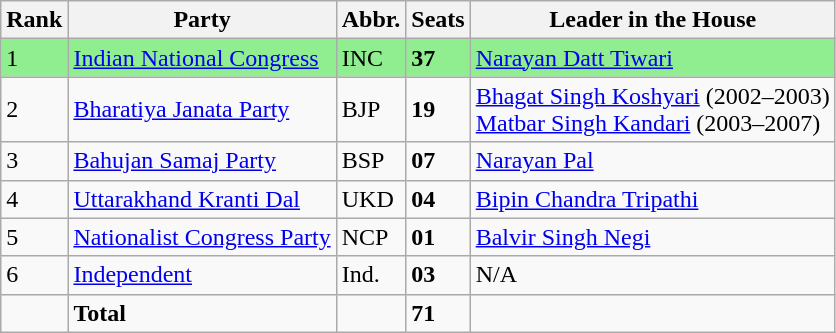<table class="wikitable sortable">
<tr>
<th style="text-align:center;">Rank</th>
<th style="text-align:center;">Party</th>
<th style="text-align:center;">Abbr.</th>
<th style="text-align:center;">Seats</th>
<th style="text-align:center;">Leader in the House</th>
</tr>
<tr style="background: #90EE90;">
<td>1</td>
<td align="left"><a href='#'>Indian National Congress</a></td>
<td>INC</td>
<td><strong>37</strong></td>
<td><a href='#'>Narayan Datt Tiwari</a></td>
</tr>
<tr>
<td>2</td>
<td align="left"><a href='#'>Bharatiya Janata Party</a></td>
<td>BJP</td>
<td><strong>19</strong></td>
<td><a href='#'>Bhagat Singh Koshyari</a> (2002–2003)<br><a href='#'>Matbar Singh Kandari</a> (2003–2007)</td>
</tr>
<tr>
<td>3</td>
<td align="left"><a href='#'>Bahujan Samaj Party</a></td>
<td>BSP</td>
<td><strong>07</strong></td>
<td><a href='#'>Narayan Pal</a></td>
</tr>
<tr>
<td>4</td>
<td align="left"><a href='#'>Uttarakhand Kranti Dal</a></td>
<td>UKD</td>
<td><strong>04</strong></td>
<td><a href='#'>Bipin Chandra Tripathi</a></td>
</tr>
<tr>
<td>5</td>
<td align="left"><a href='#'>Nationalist Congress Party</a></td>
<td>NCP</td>
<td><strong>01</strong></td>
<td><a href='#'>Balvir Singh Negi</a></td>
</tr>
<tr>
<td>6</td>
<td align="left"><a href='#'>Independent</a></td>
<td>Ind.</td>
<td><strong>03</strong></td>
<td>N/A</td>
</tr>
<tr>
<td></td>
<td align="centre"><strong>Total </strong></td>
<td></td>
<td><strong>71</strong></td>
<td></td>
</tr>
</table>
